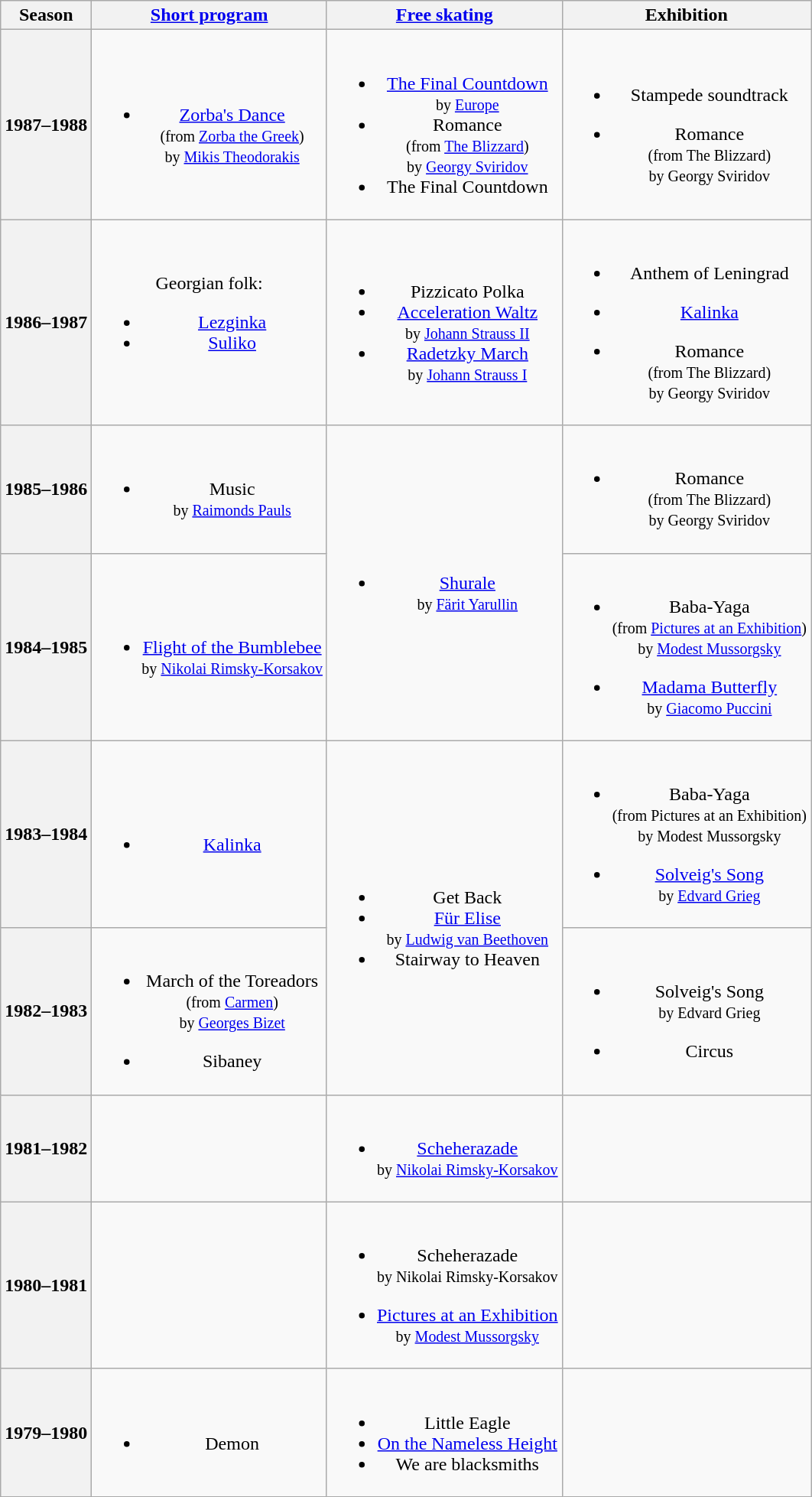<table class=wikitable style=text-align:center>
<tr>
<th>Season</th>
<th><a href='#'>Short program</a></th>
<th><a href='#'>Free skating</a></th>
<th>Exhibition</th>
</tr>
<tr>
<th>1987–1988</th>
<td><br><ul><li><a href='#'>Zorba's Dance</a> <br><small> (from <a href='#'>Zorba the Greek</a>) <br> by <a href='#'>Mikis Theodorakis</a> </small></li></ul></td>
<td><br><ul><li><a href='#'>The Final Countdown</a> <br><small> by <a href='#'>Europe</a> </small></li><li>Romance <br><small> (from <a href='#'>The Blizzard</a>) <br> by <a href='#'>Georgy Sviridov</a> </small></li><li>The Final Countdown</li></ul></td>
<td><br><ul><li>Stampede soundtrack</li></ul><ul><li>Romance <br><small> (from The Blizzard) <br> by Georgy Sviridov </small></li></ul></td>
</tr>
<tr>
<th>1986–1987</th>
<td>Georgian folk:<br><ul><li><a href='#'>Lezginka</a></li><li><a href='#'>Suliko</a></li></ul></td>
<td><br><ul><li>Pizzicato Polka</li><li><a href='#'>Acceleration Waltz</a> <br><small> by <a href='#'>Johann Strauss II</a> </small></li><li><a href='#'>Radetzky March</a> <br><small> by <a href='#'>Johann Strauss I</a> </small></li></ul></td>
<td><br><ul><li>Anthem of Leningrad <br><small>  </small></li></ul><ul><li><a href='#'>Kalinka</a></li></ul><ul><li>Romance <br><small> (from The Blizzard) <br> by Georgy Sviridov </small></li></ul></td>
</tr>
<tr>
<th>1985–1986</th>
<td><br><ul><li>Music <br><small> by <a href='#'>Raimonds Pauls</a> </small></li></ul></td>
<td rowspan=2><br><ul><li><a href='#'>Shurale</a> <br><small> by <a href='#'>Färit Yarullin</a> </small></li></ul></td>
<td><br><ul><li>Romance <br><small> (from The Blizzard) <br> by Georgy Sviridov </small></li></ul></td>
</tr>
<tr>
<th>1984–1985</th>
<td><br><ul><li><a href='#'>Flight of the Bumblebee</a> <br><small> by <a href='#'>Nikolai Rimsky-Korsakov</a> </small></li></ul></td>
<td><br><ul><li>Baba-Yaga <br><small> (from <a href='#'>Pictures at an Exhibition</a>) <br> by <a href='#'>Modest Mussorgsky</a> </small></li></ul><ul><li><a href='#'>Madama Butterfly</a> <br><small> by <a href='#'>Giacomo Puccini</a> </small></li></ul></td>
</tr>
<tr>
<th>1983–1984</th>
<td><br><ul><li><a href='#'>Kalinka</a></li></ul></td>
<td rowspan=2><br><ul><li>Get Back</li><li><a href='#'>Für Elise</a> <br><small> by <a href='#'>Ludwig van Beethoven</a> </small></li><li>Stairway to Heaven</li></ul></td>
<td><br><ul><li>Baba-Yaga <br><small> (from Pictures at an Exhibition) <br> by Modest Mussorgsky </small></li></ul><ul><li><a href='#'>Solveig's Song</a> <br><small> by <a href='#'>Edvard Grieg</a> </small></li></ul></td>
</tr>
<tr>
<th>1982–1983</th>
<td><br><ul><li>March of the Toreadors <br><small> (from <a href='#'>Carmen</a>) <br> by <a href='#'>Georges Bizet</a> </small></li></ul><ul><li>Sibaney</li></ul></td>
<td><br><ul><li>Solveig's Song <br><small> by Edvard Grieg </small></li></ul><ul><li>Circus</li></ul></td>
</tr>
<tr>
<th>1981–1982</th>
<td></td>
<td><br><ul><li><a href='#'>Scheherazade</a> <br><small> by <a href='#'>Nikolai Rimsky-Korsakov</a> </small></li></ul></td>
<td></td>
</tr>
<tr>
<th>1980–1981</th>
<td></td>
<td><br><ul><li>Scheherazade <br><small> by Nikolai Rimsky-Korsakov </small></li></ul><ul><li><a href='#'>Pictures at an Exhibition</a> <br><small> by <a href='#'>Modest Mussorgsky</a> </small></li></ul></td>
<td></td>
</tr>
<tr>
<th>1979–1980</th>
<td><br><ul><li>Demon</li></ul></td>
<td><br><ul><li>Little Eagle <br><small>  </small></li><li><a href='#'>On the Nameless Height</a> <br><small>  </small></li><li>We are blacksmiths <br><small>  </small></li></ul></td>
<td></td>
</tr>
</table>
